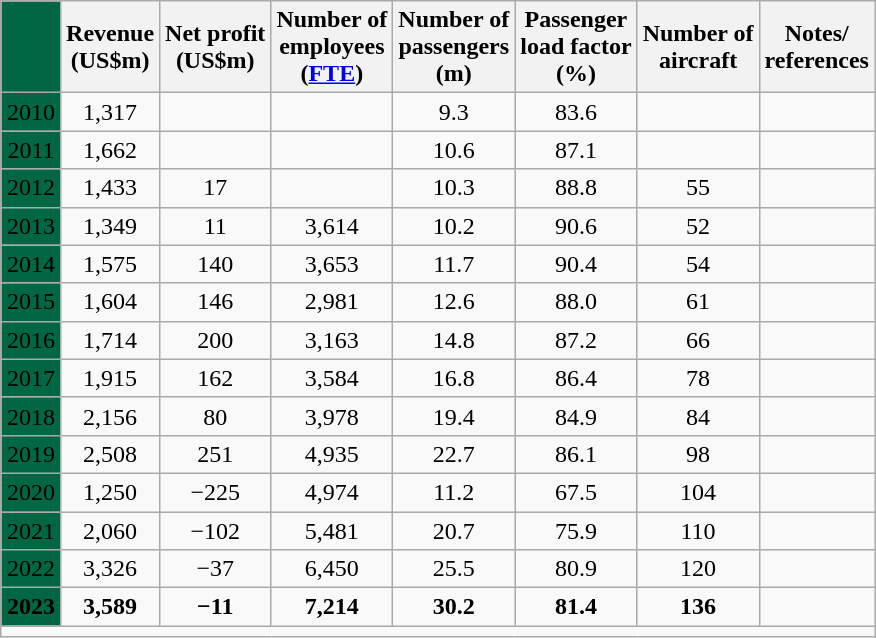<table class="wikitable" style="margin:1em auto;text-align:center">
<tr>
<th style="background: #006643;"></th>
<th>Revenue<br>(US$m)</th>
<th>Net profit<br>(US$m)</th>
<th>Number of<br>employees<br>(<a href='#'>FTE</a>)</th>
<th>Number of<br>passengers<br>(m)</th>
<th>Passenger<br>load factor<br>(%)</th>
<th>Number of<br>aircraft</th>
<th>Notes/<br>references</th>
</tr>
<tr>
<td style="background: #006643;"><span>2010</span></td>
<td>1,317</td>
<td></td>
<td></td>
<td>9.3</td>
<td>83.6</td>
<td></td>
<td></td>
</tr>
<tr>
<td style="background: #006643;"><span>2011</span></td>
<td>1,662</td>
<td></td>
<td></td>
<td>10.6</td>
<td>87.1</td>
<td></td>
<td></td>
</tr>
<tr>
<td style="background: #006643;"><span>2012</span></td>
<td>1,433</td>
<td>17</td>
<td></td>
<td>10.3</td>
<td>88.8</td>
<td>55</td>
<td></td>
</tr>
<tr>
<td style="background: #006643;"><span>2013</span></td>
<td>1,349</td>
<td>11</td>
<td>3,614</td>
<td>10.2</td>
<td>90.6</td>
<td>52</td>
<td></td>
</tr>
<tr>
<td style="background: #006643;"><span> 2014</span></td>
<td>1,575</td>
<td>140</td>
<td>3,653</td>
<td>11.7</td>
<td>90.4</td>
<td>54</td>
<td></td>
</tr>
<tr>
<td style="background: #006643;"><span>2015</span></td>
<td>1,604</td>
<td>146</td>
<td>2,981</td>
<td>12.6</td>
<td>88.0</td>
<td>61</td>
<td></td>
</tr>
<tr>
<td style="background: #006643;"><span>2016</span></td>
<td>1,714</td>
<td>200</td>
<td>3,163</td>
<td>14.8</td>
<td>87.2</td>
<td>66</td>
<td></td>
</tr>
<tr>
<td style="background: #006643;"><span>2017</span></td>
<td>1,915</td>
<td>162</td>
<td>3,584</td>
<td>16.8</td>
<td>86.4</td>
<td>78</td>
<td></td>
</tr>
<tr>
<td style="background: #006643;"><span>2018</span></td>
<td>2,156</td>
<td>80</td>
<td>3,978</td>
<td>19.4</td>
<td>84.9</td>
<td>84</td>
<td></td>
</tr>
<tr>
<td style="background: #006643;"><span>2019</span></td>
<td>2,508</td>
<td>251</td>
<td>4,935</td>
<td>22.7</td>
<td>86.1</td>
<td>98</td>
<td></td>
</tr>
<tr>
<td style="background: #006643;"><span>2020</span></td>
<td>1,250</td>
<td><span>−225</span></td>
<td>4,974</td>
<td>11.2</td>
<td>67.5</td>
<td>104</td>
<td></td>
</tr>
<tr>
<td style="background: #006643;"><span>2021</span></td>
<td>2,060</td>
<td><span>−102</span></td>
<td>5,481</td>
<td>20.7</td>
<td>75.9</td>
<td>110</td>
<td></td>
</tr>
<tr>
<td style="background: #006643;"><span>2022</span></td>
<td>3,326</td>
<td><span>−37</span></td>
<td>6,450</td>
<td>25.5</td>
<td>80.9</td>
<td>120</td>
<td></td>
</tr>
<tr>
<td style="background: #006643;"><span><strong>2023</strong></span></td>
<td><strong>3,589</strong></td>
<td><span><strong>−11</strong></span></td>
<td><strong>7,214</strong></td>
<td><strong>30.2</strong></td>
<td><strong>81.4</strong></td>
<td><strong>136</strong></td>
<td></td>
</tr>
<tr>
<td colspan="8" style="text-align:left;"></td>
</tr>
</table>
